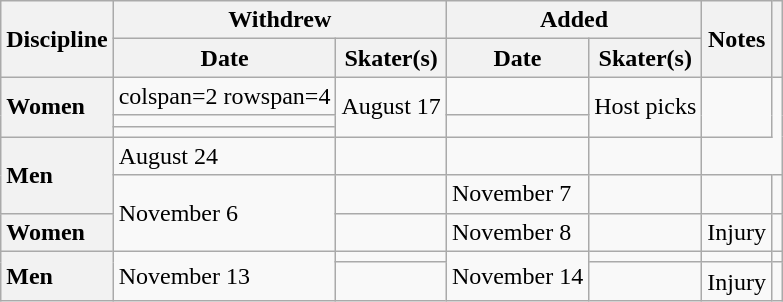<table class="wikitable unsortable">
<tr>
<th scope="col" rowspan=2>Discipline</th>
<th scope="col" colspan=2>Withdrew</th>
<th scope="col" colspan=2>Added</th>
<th scope="col" rowspan=2>Notes</th>
<th scope="col" rowspan=2></th>
</tr>
<tr>
<th>Date</th>
<th>Skater(s)</th>
<th>Date</th>
<th>Skater(s)</th>
</tr>
<tr>
<th scope="row" style="text-align:left" rowspan=3>Women</th>
<td>colspan=2 rowspan=4 </td>
<td rowspan=3>August 17</td>
<td></td>
<td rowspan=3>Host picks</td>
<td rowspan=3></td>
</tr>
<tr>
<td></td>
</tr>
<tr>
<td></td>
</tr>
<tr>
<th scope="row" style="text-align:left" rowspan=2>Men</th>
<td>August 24</td>
<td></td>
<td></td>
<td></td>
</tr>
<tr>
<td rowspan=2>November 6</td>
<td></td>
<td>November 7</td>
<td></td>
<td></td>
<td></td>
</tr>
<tr>
<th scope="row" style="text-align:left">Women</th>
<td></td>
<td>November 8</td>
<td></td>
<td>Injury</td>
<td></td>
</tr>
<tr>
<th scope="row" style="text-align:left" rowspan="2">Men</th>
<td rowspan="2">November 13</td>
<td></td>
<td rowspan="2">November 14</td>
<td></td>
<td></td>
<td></td>
</tr>
<tr>
<td></td>
<td></td>
<td>Injury</td>
<td></td>
</tr>
</table>
